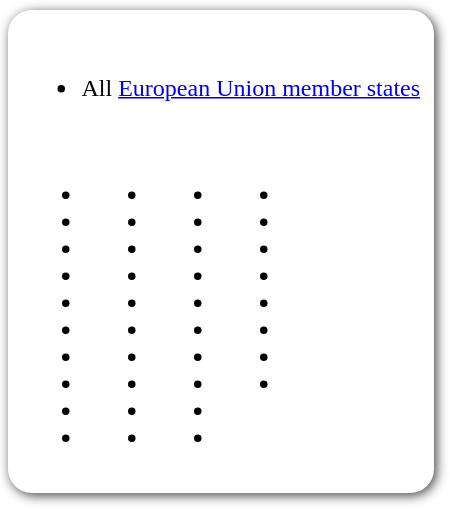<table style=" border-radius:1em; box-shadow: 0.1em 0.1em 0.5em rgba(0,0,0,0.75); background-color: white; border: 1px solid white; margin:10px 0px; padding: 5px;">
<tr style="vertical-align:top;">
<td><br><ul><li> All <a href='#'>European Union member states</a></li></ul><table>
<tr>
<td><br><ul><li></li><li></li><li></li><li></li><li></li><li></li><li></li><li></li><li></li><li></li></ul></td>
<td valign="top"><br><ul><li></li><li></li><li></li><li></li><li></li><li></li><li></li><li></li><li></li><li></li></ul></td>
<td valign="top"><br><ul><li></li><li></li><li></li><li></li><li></li><li></li><li></li><li></li><li></li><li></li></ul></td>
<td valign="top"><br><ul><li></li><li></li><li></li><li></li><li></li><li></li><li></li><li></li></ul></td>
<td></td>
</tr>
</table>
</td>
</tr>
</table>
